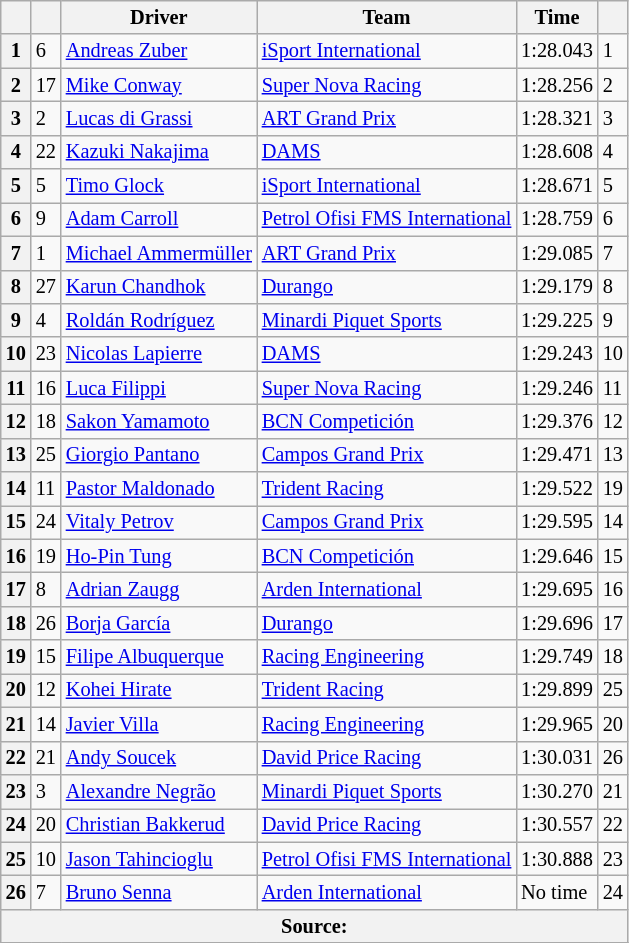<table class="wikitable" style="font-size:85%">
<tr>
<th></th>
<th></th>
<th>Driver</th>
<th>Team</th>
<th>Time</th>
<th></th>
</tr>
<tr>
<th>1</th>
<td>6</td>
<td> <a href='#'>Andreas Zuber</a></td>
<td><a href='#'>iSport International</a></td>
<td>1:28.043</td>
<td>1</td>
</tr>
<tr>
<th>2</th>
<td>17</td>
<td> <a href='#'>Mike Conway</a></td>
<td><a href='#'>Super Nova Racing</a></td>
<td>1:28.256</td>
<td>2</td>
</tr>
<tr>
<th>3</th>
<td>2</td>
<td> <a href='#'>Lucas di Grassi</a></td>
<td><a href='#'>ART Grand Prix</a></td>
<td>1:28.321</td>
<td>3</td>
</tr>
<tr>
<th>4</th>
<td>22</td>
<td> <a href='#'>Kazuki Nakajima</a></td>
<td><a href='#'>DAMS</a></td>
<td>1:28.608</td>
<td>4</td>
</tr>
<tr>
<th>5</th>
<td>5</td>
<td> <a href='#'>Timo Glock</a></td>
<td><a href='#'>iSport International</a></td>
<td>1:28.671</td>
<td>5</td>
</tr>
<tr>
<th>6</th>
<td>9</td>
<td> <a href='#'>Adam Carroll</a></td>
<td><a href='#'>Petrol Ofisi FMS International</a></td>
<td>1:28.759</td>
<td>6</td>
</tr>
<tr>
<th>7</th>
<td>1</td>
<td> <a href='#'>Michael Ammermüller</a></td>
<td><a href='#'>ART Grand Prix</a></td>
<td>1:29.085</td>
<td>7</td>
</tr>
<tr>
<th>8</th>
<td>27</td>
<td> <a href='#'>Karun Chandhok</a></td>
<td><a href='#'>Durango</a></td>
<td>1:29.179</td>
<td>8</td>
</tr>
<tr>
<th>9</th>
<td>4</td>
<td> <a href='#'>Roldán Rodríguez</a></td>
<td><a href='#'>Minardi Piquet Sports</a></td>
<td>1:29.225</td>
<td>9</td>
</tr>
<tr>
<th>10</th>
<td>23</td>
<td> <a href='#'>Nicolas Lapierre</a></td>
<td><a href='#'>DAMS</a></td>
<td>1:29.243</td>
<td>10</td>
</tr>
<tr>
<th>11</th>
<td>16</td>
<td> <a href='#'>Luca Filippi</a></td>
<td><a href='#'>Super Nova Racing</a></td>
<td>1:29.246</td>
<td>11</td>
</tr>
<tr>
<th>12</th>
<td>18</td>
<td> <a href='#'>Sakon Yamamoto</a></td>
<td><a href='#'>BCN Competición</a></td>
<td>1:29.376</td>
<td>12</td>
</tr>
<tr>
<th>13</th>
<td>25</td>
<td> <a href='#'>Giorgio Pantano</a></td>
<td><a href='#'>Campos Grand Prix</a></td>
<td>1:29.471</td>
<td>13</td>
</tr>
<tr>
<th>14</th>
<td>11</td>
<td> <a href='#'>Pastor Maldonado</a></td>
<td><a href='#'>Trident Racing</a></td>
<td>1:29.522</td>
<td>19</td>
</tr>
<tr>
<th>15</th>
<td>24</td>
<td> <a href='#'>Vitaly Petrov</a></td>
<td><a href='#'>Campos Grand Prix</a></td>
<td>1:29.595</td>
<td>14</td>
</tr>
<tr>
<th>16</th>
<td>19</td>
<td> <a href='#'>Ho-Pin Tung</a></td>
<td><a href='#'>BCN Competición</a></td>
<td>1:29.646</td>
<td>15</td>
</tr>
<tr>
<th>17</th>
<td>8</td>
<td> <a href='#'>Adrian Zaugg</a></td>
<td><a href='#'>Arden International</a></td>
<td>1:29.695</td>
<td>16</td>
</tr>
<tr>
<th>18</th>
<td>26</td>
<td> <a href='#'>Borja García</a></td>
<td><a href='#'>Durango</a></td>
<td>1:29.696</td>
<td>17</td>
</tr>
<tr>
<th>19</th>
<td>15</td>
<td> <a href='#'>Filipe Albuquerque</a></td>
<td><a href='#'>Racing Engineering</a></td>
<td>1:29.749</td>
<td>18</td>
</tr>
<tr>
<th>20</th>
<td>12</td>
<td> <a href='#'>Kohei Hirate</a></td>
<td><a href='#'>Trident Racing</a></td>
<td>1:29.899</td>
<td>25</td>
</tr>
<tr>
<th>21</th>
<td>14</td>
<td> <a href='#'>Javier Villa</a></td>
<td><a href='#'>Racing Engineering</a></td>
<td>1:29.965</td>
<td>20</td>
</tr>
<tr>
<th>22</th>
<td>21</td>
<td> <a href='#'>Andy Soucek</a></td>
<td><a href='#'>David Price Racing</a></td>
<td>1:30.031</td>
<td>26</td>
</tr>
<tr>
<th>23</th>
<td>3</td>
<td> <a href='#'>Alexandre Negrão</a></td>
<td><a href='#'>Minardi Piquet Sports</a></td>
<td>1:30.270</td>
<td>21</td>
</tr>
<tr>
<th>24</th>
<td>20</td>
<td> <a href='#'>Christian Bakkerud</a></td>
<td><a href='#'>David Price Racing</a></td>
<td>1:30.557</td>
<td>22</td>
</tr>
<tr>
<th>25</th>
<td>10</td>
<td> <a href='#'>Jason Tahincioglu</a></td>
<td><a href='#'>Petrol Ofisi FMS International</a></td>
<td>1:30.888</td>
<td>23</td>
</tr>
<tr>
<th>26</th>
<td>7</td>
<td> <a href='#'>Bruno Senna</a></td>
<td><a href='#'>Arden International</a></td>
<td>No time</td>
<td>24</td>
</tr>
<tr>
<th colspan="6">Source:</th>
</tr>
<tr>
</tr>
</table>
